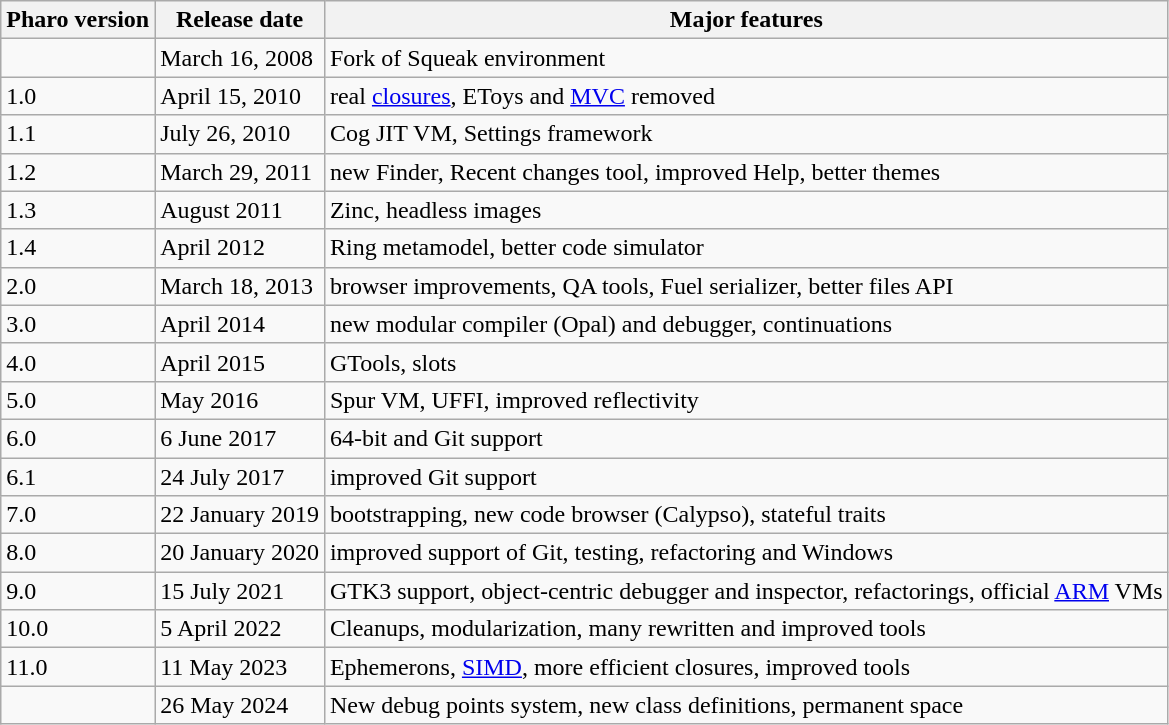<table class="wikitable" style="margin-left: 1em;">
<tr>
<th>Pharo version</th>
<th>Release date</th>
<th>Major features</th>
</tr>
<tr>
<td></td>
<td>March 16, 2008</td>
<td>Fork of Squeak environment</td>
</tr>
<tr>
<td>1.0</td>
<td>April 15, 2010</td>
<td>real <a href='#'>closures</a>, EToys and <a href='#'>MVC</a> removed</td>
</tr>
<tr>
<td>1.1</td>
<td>July 26, 2010</td>
<td>Cog JIT VM, Settings framework</td>
</tr>
<tr>
<td>1.2</td>
<td>March 29, 2011</td>
<td>new Finder, Recent changes tool, improved Help, better themes</td>
</tr>
<tr>
<td>1.3</td>
<td>August 2011</td>
<td>Zinc, headless images</td>
</tr>
<tr>
<td>1.4</td>
<td>April 2012</td>
<td>Ring metamodel, better code simulator</td>
</tr>
<tr>
<td>2.0</td>
<td>March 18, 2013</td>
<td>browser improvements, QA tools, Fuel serializer, better files API</td>
</tr>
<tr>
<td>3.0</td>
<td>April 2014</td>
<td>new modular compiler (Opal) and debugger, continuations</td>
</tr>
<tr>
<td>4.0</td>
<td>April 2015</td>
<td>GTools, slots</td>
</tr>
<tr>
<td>5.0</td>
<td>May 2016</td>
<td>Spur VM, UFFI, improved reflectivity</td>
</tr>
<tr>
<td>6.0</td>
<td>6 June 2017</td>
<td>64-bit and Git support</td>
</tr>
<tr>
<td>6.1</td>
<td>24 July 2017</td>
<td>improved Git support</td>
</tr>
<tr>
<td>7.0</td>
<td>22 January 2019</td>
<td>bootstrapping, new code browser (Calypso), stateful traits</td>
</tr>
<tr>
<td>8.0</td>
<td>20 January 2020</td>
<td>improved support of Git, testing, refactoring and Windows</td>
</tr>
<tr>
<td>9.0</td>
<td>15 July 2021</td>
<td>GTK3 support, object-centric debugger and inspector, refactorings, official <a href='#'>ARM</a> VMs</td>
</tr>
<tr>
<td>10.0</td>
<td>5 April 2022</td>
<td>Cleanups, modularization, many rewritten and improved tools</td>
</tr>
<tr>
<td>11.0</td>
<td>11 May 2023</td>
<td>Ephemerons, <a href='#'>SIMD</a>, more efficient closures, improved tools</td>
</tr>
<tr>
<td></td>
<td>26 May 2024</td>
<td>New debug points system, new class definitions, permanent space</td>
</tr>
</table>
